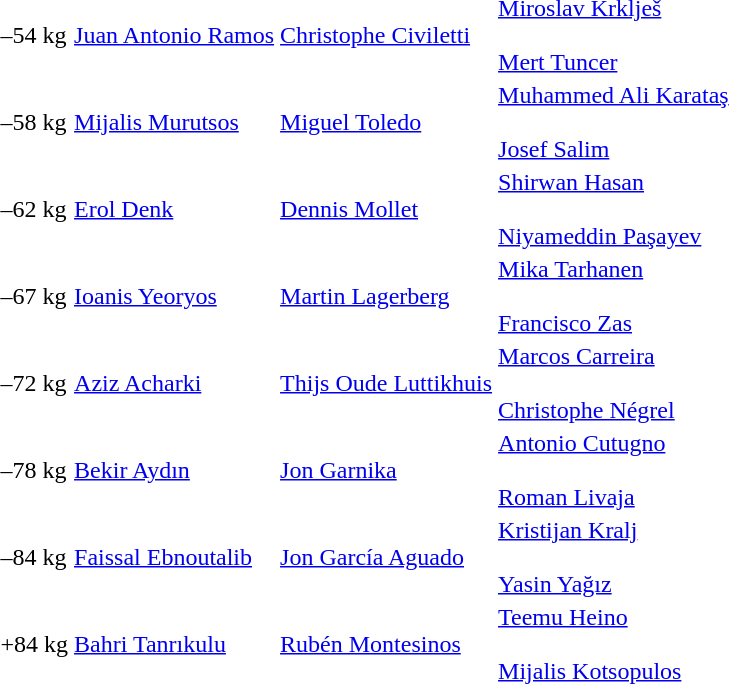<table>
<tr>
<td>–54 kg</td>
<td><a href='#'>Juan Antonio Ramos</a> <br> </td>
<td><a href='#'>Christophe Civiletti</a> <br> </td>
<td><a href='#'>Miroslav Krklješ</a> <br> <br> <a href='#'>Mert Tuncer</a> <br> </td>
</tr>
<tr>
<td>–58 kg</td>
<td><a href='#'>Mijalis Murutsos</a> <br> </td>
<td><a href='#'>Miguel Toledo</a> <br> </td>
<td><a href='#'>Muhammed Ali Karataş</a> <br> <br> <a href='#'>Josef Salim</a> <br> </td>
</tr>
<tr>
<td>–62 kg</td>
<td><a href='#'>Erol Denk</a> <br> </td>
<td><a href='#'>Dennis Mollet</a> <br></td>
<td><a href='#'>Shirwan Hasan</a> <br> <br> <a href='#'>Niyameddin Paşayev</a> <br> </td>
</tr>
<tr>
<td>–67 kg</td>
<td><a href='#'>Ioanis Yeoryos</a> <br> </td>
<td><a href='#'>Martin Lagerberg</a> <br> </td>
<td><a href='#'>Mika Tarhanen</a> <br> <br> <a href='#'>Francisco Zas</a> <br> </td>
</tr>
<tr>
<td>–72 kg</td>
<td><a href='#'>Aziz Acharki</a> <br> </td>
<td><a href='#'>Thijs Oude Luttikhuis</a> <br></td>
<td><a href='#'>Marcos Carreira</a> <br> <br> <a href='#'>Christophe Négrel</a> <br> </td>
</tr>
<tr>
<td>–78 kg</td>
<td><a href='#'>Bekir Aydın</a> <br> </td>
<td><a href='#'>Jon Garnika</a> <br> </td>
<td><a href='#'>Antonio Cutugno</a> <br> <br> <a href='#'>Roman Livaja</a> <br> </td>
</tr>
<tr>
<td>–84 kg</td>
<td><a href='#'>Faissal Ebnoutalib</a> <br> </td>
<td><a href='#'>Jon García Aguado</a> <br> </td>
<td><a href='#'>Kristijan Kralj</a> <br> <br> <a href='#'>Yasin Yağız</a> <br> </td>
</tr>
<tr>
<td>+84 kg</td>
<td><a href='#'>Bahri Tanrıkulu</a> <br> </td>
<td><a href='#'>Rubén Montesinos</a> <br> </td>
<td><a href='#'>Teemu Heino</a> <br> <br> <a href='#'>Mijalis Kotsopulos</a> <br> </td>
</tr>
</table>
